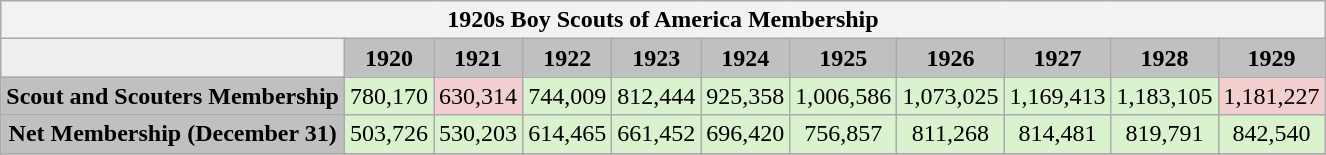<table class="wikitable" width="auto" style="text-align: center">
<tr>
<th colspan="11">1920s Boy Scouts of America Membership</th>
</tr>
<tr>
<td style="background: #efefef;"></td>
<td style="background: silver"><strong>1920</strong></td>
<td style="background: silver"><strong>1921</strong></td>
<td style="background: silver"><strong>1922</strong></td>
<td style="background: silver"><strong>1923</strong></td>
<td style="background: silver"><strong>1924</strong></td>
<td style="background: silver"><strong>1925</strong></td>
<td style="background: silver"><strong>1926</strong></td>
<td style="background: silver"><strong>1927</strong></td>
<td style="background: silver"><strong>1928</strong></td>
<td style="background: silver"><strong>1929</strong></td>
</tr>
<tr>
<td style="background: silver"><strong>Scout and Scouters Membership</strong></td>
<td style="background: #DAF2CE">780,170</td>
<td style="background: #F2CECE">630,314</td>
<td style="background: #DAF2CE">744,009</td>
<td style="background: #DAF2CE">812,444</td>
<td style="background: #DAF2CE">925,358</td>
<td style="background: #DAF2CE">1,006,586</td>
<td style="background: #DAF2CE">1,073,025</td>
<td style="background: #DAF2CE">1,169,413</td>
<td style="background: #DAF2CE">1,183,105</td>
<td style="background: #F2CECE">1,181,227</td>
</tr>
<tr>
<td style="background: silver"><strong>Net Membership (December 31)</strong></td>
<td style="background: #DAF2CE">503,726</td>
<td style="background: #DAF2CE">530,203</td>
<td style="background: #DAF2CE">614,465</td>
<td style="background: #DAF2CE">661,452</td>
<td style="background: #DAF2CE">696,420</td>
<td style="background: #DAF2CE">756,857</td>
<td style="background: #DAF2CE">811,268</td>
<td style="background: #DAF2CE">814,481</td>
<td style="background: #DAF2CE">819,791</td>
<td style="background: #DAF2CE">842,540</td>
</tr>
<tr>
</tr>
</table>
